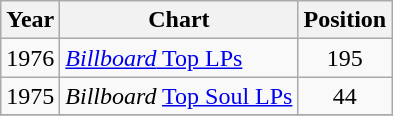<table class="wikitable">
<tr>
<th>Year</th>
<th>Chart</th>
<th>Position</th>
</tr>
<tr>
<td>1976</td>
<td><a href='#'><em>Billboard</em> Top LPs</a></td>
<td align="center">195</td>
</tr>
<tr>
<td>1975</td>
<td><em>Billboard</em> <a href='#'>Top Soul LPs</a></td>
<td align="center">44</td>
</tr>
<tr>
</tr>
</table>
